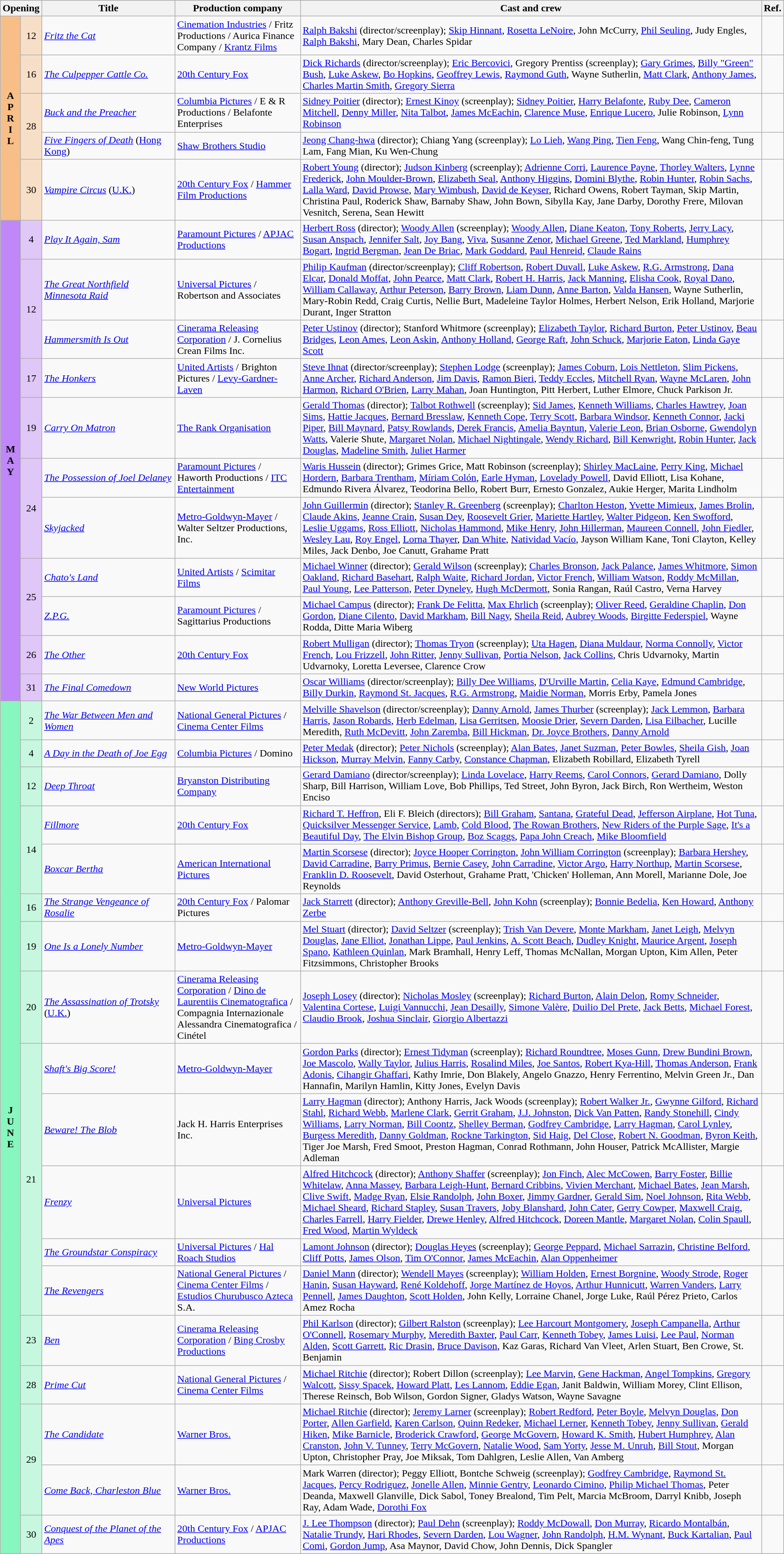<table class="wikitable sortable">
<tr style="background:#b0e0e6; text-align:center;">
<th colspan="2">Opening</th>
<th style="width:17%;">Title</th>
<th style="width:16%;">Production company</th>
<th>Cast and crew</th>
<th class="unsortable">Ref.</th>
</tr>
<tr>
<th rowspan="5" style="text-align:center; background:#f7bf87;"><strong>A<br>P<br>R<br>I<br>L</strong></th>
<td style="text-align:center; background:#f7dfc7;">12</td>
<td><em><a href='#'>Fritz the Cat</a></em></td>
<td><a href='#'>Cinemation Industries</a> / Fritz Productions / Aurica Finance Company / <a href='#'>Krantz Films</a></td>
<td><a href='#'>Ralph Bakshi</a> (director/screenplay); <a href='#'>Skip Hinnant</a>, <a href='#'>Rosetta LeNoire</a>, John McCurry, <a href='#'>Phil Seuling</a>, Judy Engles, <a href='#'>Ralph Bakshi</a>, Mary Dean, Charles Spidar</td>
<td></td>
</tr>
<tr>
<td style="text-align:center; background:#f7dfc7;">16</td>
<td><em><a href='#'>The Culpepper Cattle Co.</a></em></td>
<td><a href='#'>20th Century Fox</a></td>
<td><a href='#'>Dick Richards</a> (director/screenplay); <a href='#'>Eric Bercovici</a>, Gregory Prentiss (screenplay); <a href='#'>Gary Grimes</a>, <a href='#'>Billy "Green" Bush</a>, <a href='#'>Luke Askew</a>, <a href='#'>Bo Hopkins</a>, <a href='#'>Geoffrey Lewis</a>, <a href='#'>Raymond Guth</a>, Wayne Sutherlin, <a href='#'>Matt Clark</a>, <a href='#'>Anthony James</a>, <a href='#'>Charles Martin Smith</a>, <a href='#'>Gregory Sierra</a></td>
<td></td>
</tr>
<tr>
<td rowspan="2" style="text-align:center; background:#f7dfc7;">28</td>
<td><em><a href='#'>Buck and the Preacher</a></em></td>
<td><a href='#'>Columbia Pictures</a> / E & R Productions / Belafonte Enterprises</td>
<td><a href='#'>Sidney Poitier</a> (director); <a href='#'>Ernest Kinoy</a> (screenplay); <a href='#'>Sidney Poitier</a>, <a href='#'>Harry Belafonte</a>, <a href='#'>Ruby Dee</a>, <a href='#'>Cameron Mitchell</a>, <a href='#'>Denny Miller</a>, <a href='#'>Nita Talbot</a>, <a href='#'>James McEachin</a>, <a href='#'>Clarence Muse</a>, <a href='#'>Enrique Lucero</a>, Julie Robinson, <a href='#'>Lynn Robinson</a></td>
<td></td>
</tr>
<tr>
<td><em><a href='#'>Five Fingers of Death</a></em> (<a href='#'>Hong Kong</a>)</td>
<td><a href='#'>Shaw Brothers Studio</a></td>
<td><a href='#'>Jeong Chang-hwa</a> (director); Chiang Yang (screenplay); <a href='#'>Lo Lieh</a>, <a href='#'>Wang Ping</a>, <a href='#'>Tien Feng</a>, Wang Chin-feng, Tung Lam, Fang Mian, Ku Wen-Chung</td>
<td></td>
</tr>
<tr>
<td style="text-align:center; background:#f7dfc7;">30</td>
<td><em><a href='#'>Vampire Circus</a></em> (<a href='#'>U.K.</a>)</td>
<td><a href='#'>20th Century Fox</a> / <a href='#'>Hammer Film Productions</a></td>
<td><a href='#'>Robert Young</a> (director); <a href='#'>Judson Kinberg</a> (screenplay); <a href='#'>Adrienne Corri</a>, <a href='#'>Laurence Payne</a>, <a href='#'>Thorley Walters</a>, <a href='#'>Lynne Frederick</a>, <a href='#'>John Moulder-Brown</a>, <a href='#'>Elizabeth Seal</a>, <a href='#'>Anthony Higgins</a>, <a href='#'>Domini Blythe</a>, <a href='#'>Robin Hunter</a>, <a href='#'>Robin Sachs</a>, <a href='#'>Lalla Ward</a>, <a href='#'>David Prowse</a>, <a href='#'>Mary Wimbush</a>, <a href='#'>David de Keyser</a>, Richard Owens, Robert Tayman, Skip Martin, Christina Paul, Roderick Shaw, Barnaby Shaw, John Bown, Sibylla Kay, Jane Darby, Dorothy Frere, Milovan Vesnitch, Serena, Sean Hewitt</td>
<td></td>
</tr>
<tr>
<th rowspan="11" style="text-align:center; background:#bf87f7;"><strong>M<br>A<br>Y</strong></th>
<td style="text-align:center; background:#dfc7f7;">4</td>
<td><em><a href='#'>Play It Again, Sam</a></em></td>
<td><a href='#'>Paramount Pictures</a> / <a href='#'>APJAC Productions</a></td>
<td><a href='#'>Herbert Ross</a> (director); <a href='#'>Woody Allen</a> (screenplay); <a href='#'>Woody Allen</a>, <a href='#'>Diane Keaton</a>, <a href='#'>Tony Roberts</a>, <a href='#'>Jerry Lacy</a>, <a href='#'>Susan Anspach</a>, <a href='#'>Jennifer Salt</a>, <a href='#'>Joy Bang</a>, <a href='#'>Viva</a>, <a href='#'>Susanne Zenor</a>, <a href='#'>Michael Greene</a>, <a href='#'>Ted Markland</a>, <a href='#'>Humphrey Bogart</a>, <a href='#'>Ingrid Bergman</a>, <a href='#'>Jean De Briac</a>, <a href='#'>Mark Goddard</a>, <a href='#'>Paul Henreid</a>, <a href='#'>Claude Rains</a></td>
<td></td>
</tr>
<tr>
<td rowspan="2" style="text-align:center; background:#dfc7f7;">12</td>
<td><em><a href='#'>The Great Northfield Minnesota Raid</a></em></td>
<td><a href='#'>Universal Pictures</a> / Robertson and Associates</td>
<td><a href='#'>Philip Kaufman</a> (director/screenplay); <a href='#'>Cliff Robertson</a>, <a href='#'>Robert Duvall</a>, <a href='#'>Luke Askew</a>, <a href='#'>R.G. Armstrong</a>, <a href='#'>Dana Elcar</a>, <a href='#'>Donald Moffat</a>, <a href='#'>John Pearce</a>, <a href='#'>Matt Clark</a>, <a href='#'>Robert H. Harris</a>, <a href='#'>Jack Manning</a>, <a href='#'>Elisha Cook</a>, <a href='#'>Royal Dano</a>, <a href='#'>William Callaway</a>, <a href='#'>Arthur Peterson</a>, <a href='#'>Barry Brown</a>, <a href='#'>Liam Dunn</a>, <a href='#'>Anne Barton</a>, <a href='#'>Valda Hansen</a>, Wayne Sutherlin, Mary-Robin Redd, Craig Curtis, Nellie Burt, Madeleine Taylor Holmes, Herbert Nelson, Erik Holland, Marjorie Durant, Inger Stratton</td>
<td></td>
</tr>
<tr>
<td><em><a href='#'>Hammersmith Is Out</a></em></td>
<td><a href='#'>Cinerama Releasing Corporation</a> / J. Cornelius Crean Films Inc.</td>
<td><a href='#'>Peter Ustinov</a> (director); Stanford Whitmore (screenplay); <a href='#'>Elizabeth Taylor</a>, <a href='#'>Richard Burton</a>, <a href='#'>Peter Ustinov</a>, <a href='#'>Beau Bridges</a>, <a href='#'>Leon Ames</a>, <a href='#'>Leon Askin</a>, <a href='#'>Anthony Holland</a>, <a href='#'>George Raft</a>, <a href='#'>John Schuck</a>, <a href='#'>Marjorie Eaton</a>, <a href='#'>Linda Gaye Scott</a></td>
<td></td>
</tr>
<tr>
<td style="text-align:center; background:#dfc7f7;">17</td>
<td><em><a href='#'>The Honkers</a></em></td>
<td><a href='#'>United Artists</a> / Brighton Pictures / <a href='#'>Levy-Gardner-Laven</a></td>
<td><a href='#'>Steve Ihnat</a> (director/screenplay); <a href='#'>Stephen Lodge</a> (screenplay); <a href='#'>James Coburn</a>, <a href='#'>Lois Nettleton</a>, <a href='#'>Slim Pickens</a>, <a href='#'>Anne Archer</a>, <a href='#'>Richard Anderson</a>, <a href='#'>Jim Davis</a>, <a href='#'>Ramon Bieri</a>, <a href='#'>Teddy Eccles</a>, <a href='#'>Mitchell Ryan</a>, <a href='#'>Wayne McLaren</a>, <a href='#'>John Harmon</a>, <a href='#'>Richard O'Brien</a>, <a href='#'>Larry Mahan</a>, Joan Huntington, Pitt Herbert, Luther Elmore, Chuck Parkison Jr.</td>
<td></td>
</tr>
<tr>
<td style="text-align:center; background:#dfc7f7;">19</td>
<td><em><a href='#'>Carry On Matron</a></em></td>
<td><a href='#'>The Rank Organisation</a></td>
<td><a href='#'>Gerald Thomas</a> (director); <a href='#'>Talbot Rothwell</a> (screenplay); <a href='#'>Sid James</a>, <a href='#'>Kenneth Williams</a>, <a href='#'>Charles Hawtrey</a>, <a href='#'>Joan Sims</a>, <a href='#'>Hattie Jacques</a>, <a href='#'>Bernard Bresslaw</a>, <a href='#'>Kenneth Cope</a>, <a href='#'>Terry Scott</a>, <a href='#'>Barbara Windsor</a>, <a href='#'>Kenneth Connor</a>, <a href='#'>Jacki Piper</a>, <a href='#'>Bill Maynard</a>, <a href='#'>Patsy Rowlands</a>, <a href='#'>Derek Francis</a>, <a href='#'>Amelia Bayntun</a>, <a href='#'>Valerie Leon</a>, <a href='#'>Brian Osborne</a>, <a href='#'>Gwendolyn Watts</a>, Valerie Shute, <a href='#'>Margaret Nolan</a>, <a href='#'>Michael Nightingale</a>, <a href='#'>Wendy Richard</a>, <a href='#'>Bill Kenwright</a>, <a href='#'>Robin Hunter</a>, <a href='#'>Jack Douglas</a>, <a href='#'>Madeline Smith</a>, <a href='#'>Juliet Harmer</a></td>
<td></td>
</tr>
<tr>
<td rowspan="2" style="text-align:center; background:#dfc7f7;">24</td>
<td><em><a href='#'>The Possession of Joel Delaney</a></em></td>
<td><a href='#'>Paramount Pictures</a> / Haworth Productions / <a href='#'>ITC Entertainment</a></td>
<td><a href='#'>Waris Hussein</a> (director); Grimes Grice, Matt Robinson (screenplay); <a href='#'>Shirley MacLaine</a>, <a href='#'>Perry King</a>, <a href='#'>Michael Hordern</a>, <a href='#'>Barbara Trentham</a>, <a href='#'>Míriam Colón</a>, <a href='#'>Earle Hyman</a>, <a href='#'>Lovelady Powell</a>, David Elliott, Lisa Kohane, Edmundo Rivera Álvarez, Teodorina Bello, Robert Burr, Ernesto Gonzalez, Aukie Herger, Marita Lindholm</td>
<td></td>
</tr>
<tr>
<td><em><a href='#'>Skyjacked</a></em></td>
<td><a href='#'>Metro-Goldwyn-Mayer</a> / Walter Seltzer Productions, Inc.</td>
<td><a href='#'>John Guillermin</a> (director); <a href='#'>Stanley R. Greenberg</a> (screenplay); <a href='#'>Charlton Heston</a>, <a href='#'>Yvette Mimieux</a>, <a href='#'>James Brolin</a>, <a href='#'>Claude Akins</a>, <a href='#'>Jeanne Crain</a>, <a href='#'>Susan Dey</a>, <a href='#'>Roosevelt Grier</a>, <a href='#'>Mariette Hartley</a>, <a href='#'>Walter Pidgeon</a>, <a href='#'>Ken Swofford</a>, <a href='#'>Leslie Uggams</a>, <a href='#'>Ross Elliott</a>, <a href='#'>Nicholas Hammond</a>, <a href='#'>Mike Henry</a>, <a href='#'>John Hillerman</a>, <a href='#'>Maureen Connell</a>, <a href='#'>John Fiedler</a>, <a href='#'>Wesley Lau</a>, <a href='#'>Roy Engel</a>, <a href='#'>Lorna Thayer</a>, <a href='#'>Dan White</a>, <a href='#'>Natividad Vacío</a>, Jayson William Kane, Toni Clayton, Kelley Miles, Jack Denbo, Joe Canutt, Grahame Pratt</td>
<td></td>
</tr>
<tr>
<td rowspan="2" style="text-align:center; background:#dfc7f7;">25</td>
<td><em><a href='#'>Chato's Land</a></em></td>
<td><a href='#'>United Artists</a> / <a href='#'>Scimitar Films</a></td>
<td><a href='#'>Michael Winner</a> (director); <a href='#'>Gerald Wilson</a> (screenplay); <a href='#'>Charles Bronson</a>, <a href='#'>Jack Palance</a>, <a href='#'>James Whitmore</a>, <a href='#'>Simon Oakland</a>, <a href='#'>Richard Basehart</a>, <a href='#'>Ralph Waite</a>, <a href='#'>Richard Jordan</a>, <a href='#'>Victor French</a>, <a href='#'>William Watson</a>, <a href='#'>Roddy McMillan</a>, <a href='#'>Paul Young</a>, <a href='#'>Lee Patterson</a>, <a href='#'>Peter Dyneley</a>, <a href='#'>Hugh McDermott</a>, Sonia Rangan, Raúl Castro, Verna Harvey</td>
<td></td>
</tr>
<tr>
<td><em><a href='#'>Z.P.G.</a></em></td>
<td><a href='#'>Paramount Pictures</a> / Sagittarius Productions</td>
<td><a href='#'>Michael Campus</a> (director); <a href='#'>Frank De Felitta</a>, <a href='#'>Max Ehrlich</a> (screenplay); <a href='#'>Oliver Reed</a>, <a href='#'>Geraldine Chaplin</a>, <a href='#'>Don Gordon</a>, <a href='#'>Diane Cilento</a>, <a href='#'>David Markham</a>, <a href='#'>Bill Nagy</a>, <a href='#'>Sheila Reid</a>, <a href='#'>Aubrey Woods</a>, <a href='#'>Birgitte Federspiel</a>, Wayne Rodda, Ditte Maria Wiberg</td>
<td></td>
</tr>
<tr>
<td style="text-align:center; background:#dfc7f7;">26</td>
<td><em><a href='#'>The Other</a></em></td>
<td><a href='#'>20th Century Fox</a></td>
<td><a href='#'>Robert Mulligan</a> (director); <a href='#'>Thomas Tryon</a> (screenplay); <a href='#'>Uta Hagen</a>, <a href='#'>Diana Muldaur</a>, <a href='#'>Norma Connolly</a>, <a href='#'>Victor French</a>, <a href='#'>Lou Frizzell</a>, <a href='#'>John Ritter</a>, <a href='#'>Jenny Sullivan</a>, <a href='#'>Portia Nelson</a>, <a href='#'>Jack Collins</a>, Chris Udvarnoky, Martin Udvarnoky, Loretta Leversee, Clarence Crow</td>
<td></td>
</tr>
<tr>
<td style="text-align:center; background:#dfc7f7;">31</td>
<td><em><a href='#'>The Final Comedown</a></em></td>
<td><a href='#'>New World Pictures</a></td>
<td><a href='#'>Oscar Williams</a> (director/screenplay); <a href='#'>Billy Dee Williams</a>, <a href='#'>D'Urville Martin</a>, <a href='#'>Celia Kaye</a>, <a href='#'>Edmund Cambridge</a>, <a href='#'>Billy Durkin</a>, <a href='#'>Raymond St. Jacques</a>, <a href='#'>R.G. Armstrong</a>, <a href='#'>Maidie Norman</a>, Morris Erby, Pamela Jones</td>
<td></td>
</tr>
<tr>
<th rowspan="18" style="text-align:center; background:#87f7bf;"><strong>J<br>U<br>N<br>E</strong></th>
<td style="text-align:center; background:#c7f7df;">2</td>
<td><em><a href='#'>The War Between Men and Women</a></em></td>
<td><a href='#'>National General Pictures</a> / <a href='#'>Cinema Center Films</a></td>
<td><a href='#'>Melville Shavelson</a> (director/screenplay); <a href='#'>Danny Arnold</a>, <a href='#'>James Thurber</a> (screenplay); <a href='#'>Jack Lemmon</a>, <a href='#'>Barbara Harris</a>, <a href='#'>Jason Robards</a>, <a href='#'>Herb Edelman</a>, <a href='#'>Lisa Gerritsen</a>, <a href='#'>Moosie Drier</a>, <a href='#'>Severn Darden</a>, <a href='#'>Lisa Eilbacher</a>, Lucille Meredith, <a href='#'>Ruth McDevitt</a>, <a href='#'>John Zaremba</a>, <a href='#'>Bill Hickman</a>, <a href='#'>Dr. Joyce Brothers</a>, <a href='#'>Danny Arnold</a></td>
<td></td>
</tr>
<tr>
<td style="text-align:center; background:#c7f7df;">4</td>
<td><em><a href='#'>A Day in the Death of Joe Egg</a></em></td>
<td><a href='#'>Columbia Pictures</a> / Domino</td>
<td><a href='#'>Peter Medak</a> (director); <a href='#'>Peter Nichols</a> (screenplay); <a href='#'>Alan Bates</a>, <a href='#'>Janet Suzman</a>, <a href='#'>Peter Bowles</a>, <a href='#'>Sheila Gish</a>, <a href='#'>Joan Hickson</a>, <a href='#'>Murray Melvin</a>, <a href='#'>Fanny Carby</a>, <a href='#'>Constance Chapman</a>, Elizabeth Robillard, Elizabeth Tyrell</td>
<td></td>
</tr>
<tr>
<td style="text-align:center; background:#c7f7df;">12</td>
<td><em><a href='#'>Deep Throat</a></em></td>
<td><a href='#'>Bryanston Distributing Company</a></td>
<td><a href='#'>Gerard Damiano</a> (director/screenplay); <a href='#'>Linda Lovelace</a>, <a href='#'>Harry Reems</a>, <a href='#'>Carol Connors</a>, <a href='#'>Gerard Damiano</a>, Dolly Sharp, Bill Harrison, William Love, Bob Phillips, Ted Street, John Byron, Jack Birch, Ron Wertheim, Weston Enciso</td>
<td></td>
</tr>
<tr>
<td rowspan="2" style="text-align:center; background:#c7f7df;">14</td>
<td><em><a href='#'>Fillmore</a></em></td>
<td><a href='#'>20th Century Fox</a></td>
<td><a href='#'>Richard T. Heffron</a>, Eli F. Bleich (directors); <a href='#'>Bill Graham</a>, <a href='#'>Santana</a>, <a href='#'>Grateful Dead</a>, <a href='#'>Jefferson Airplane</a>, <a href='#'>Hot Tuna</a>, <a href='#'>Quicksilver Messenger Service</a>, <a href='#'>Lamb</a>, <a href='#'>Cold Blood</a>, <a href='#'>The Rowan Brothers</a>, <a href='#'>New Riders of the Purple Sage</a>, <a href='#'>It's a Beautiful Day</a>, <a href='#'>The Elvin Bishop Group</a>, <a href='#'>Boz Scaggs</a>, <a href='#'>Papa John Creach</a>, <a href='#'>Mike Bloomfield</a></td>
<td></td>
</tr>
<tr>
<td><em><a href='#'>Boxcar Bertha</a></em></td>
<td><a href='#'>American International Pictures</a></td>
<td><a href='#'>Martin Scorsese</a> (director); <a href='#'>Joyce Hooper Corrington</a>, <a href='#'>John William Corrington</a> (screenplay); <a href='#'>Barbara Hershey</a>, <a href='#'>David Carradine</a>, <a href='#'>Barry Primus</a>, <a href='#'>Bernie Casey</a>, <a href='#'>John Carradine</a>, <a href='#'>Victor Argo</a>, <a href='#'>Harry Northup</a>, <a href='#'>Martin Scorsese</a>, <a href='#'>Franklin D. Roosevelt</a>, David Osterhout, Grahame Pratt, 'Chicken' Holleman, Ann Morell, Marianne Dole, Joe Reynolds</td>
<td></td>
</tr>
<tr>
<td style="text-align:center; background:#c7f7df;">16</td>
<td><em><a href='#'>The Strange Vengeance of Rosalie</a></em></td>
<td><a href='#'>20th Century Fox</a> / Palomar Pictures</td>
<td><a href='#'>Jack Starrett</a> (director); <a href='#'>Anthony Greville-Bell</a>, <a href='#'>John Kohn</a> (screenplay); <a href='#'>Bonnie Bedelia</a>, <a href='#'>Ken Howard</a>, <a href='#'>Anthony Zerbe</a></td>
<td></td>
</tr>
<tr>
<td style="text-align:center; background:#c7f7df;">19</td>
<td><em><a href='#'>One Is a Lonely Number</a></em></td>
<td><a href='#'>Metro-Goldwyn-Mayer</a></td>
<td><a href='#'>Mel Stuart</a> (director); <a href='#'>David Seltzer</a> (screenplay); <a href='#'>Trish Van Devere</a>, <a href='#'>Monte Markham</a>, <a href='#'>Janet Leigh</a>, <a href='#'>Melvyn Douglas</a>, <a href='#'>Jane Elliot</a>, <a href='#'>Jonathan Lippe</a>, <a href='#'>Paul Jenkins</a>, <a href='#'>A. Scott Beach</a>, <a href='#'>Dudley Knight</a>, <a href='#'>Maurice Argent</a>, <a href='#'>Joseph Spano</a>, <a href='#'>Kathleen Quinlan</a>, Mark Bramhall, Henry Leff, Thomas McNallan, Morgan Upton, Kim Allen, Peter Fitzsimmons, Christopher Brooks</td>
<td></td>
</tr>
<tr>
<td style="text-align:center; background:#c7f7df;">20</td>
<td><em><a href='#'>The Assassination of Trotsky</a></em> (<a href='#'>U.K.</a>)</td>
<td><a href='#'>Cinerama Releasing Corporation</a> / <a href='#'>Dino de Laurentiis Cinematografica</a> / Compagnia Internazionale Alessandra Cinematografica / Cinétel</td>
<td><a href='#'>Joseph Losey</a> (director); <a href='#'>Nicholas Mosley</a> (screenplay); <a href='#'>Richard Burton</a>, <a href='#'>Alain Delon</a>, <a href='#'>Romy Schneider</a>, <a href='#'>Valentina Cortese</a>, <a href='#'>Luigi Vannucchi</a>, <a href='#'>Jean Desailly</a>, <a href='#'>Simone Valère</a>, <a href='#'>Duilio Del Prete</a>, <a href='#'>Jack Betts</a>, <a href='#'>Michael Forest</a>, <a href='#'>Claudio Brook</a>, <a href='#'>Joshua Sinclair</a>, <a href='#'>Giorgio Albertazzi</a></td>
<td></td>
</tr>
<tr>
<td rowspan="5" style="text-align:center; background:#c7f7df;">21</td>
<td><em><a href='#'>Shaft's Big Score!</a></em></td>
<td><a href='#'>Metro-Goldwyn-Mayer</a></td>
<td><a href='#'>Gordon Parks</a> (director); <a href='#'>Ernest Tidyman</a> (screenplay); <a href='#'>Richard Roundtree</a>, <a href='#'>Moses Gunn</a>, <a href='#'>Drew Bundini Brown</a>, <a href='#'>Joe Mascolo</a>, <a href='#'>Wally Taylor</a>, <a href='#'>Julius Harris</a>, <a href='#'>Rosalind Miles</a>, <a href='#'>Joe Santos</a>, <a href='#'>Robert Kya-Hill</a>, <a href='#'>Thomas Anderson</a>, <a href='#'>Frank Adonis</a>, <a href='#'>Cihangir Ghaffari</a>, Kathy Imrie, Don Blakely, Angelo Gnazzo, Henry Ferrentino, Melvin Green Jr., Dan Hannafin, Marilyn Hamlin, Kitty Jones, Evelyn Davis</td>
<td></td>
</tr>
<tr>
<td><em><a href='#'>Beware! The Blob</a></em></td>
<td>Jack H. Harris Enterprises Inc.</td>
<td><a href='#'>Larry Hagman</a> (director); Anthony Harris, Jack Woods (screenplay); <a href='#'>Robert Walker Jr.</a>, <a href='#'>Gwynne Gilford</a>, <a href='#'>Richard Stahl</a>, <a href='#'>Richard Webb</a>, <a href='#'>Marlene Clark</a>, <a href='#'>Gerrit Graham</a>, <a href='#'>J.J. Johnston</a>, <a href='#'>Dick Van Patten</a>, <a href='#'>Randy Stonehill</a>, <a href='#'>Cindy Williams</a>, <a href='#'>Larry Norman</a>, <a href='#'>Bill Coontz</a>, <a href='#'>Shelley Berman</a>, <a href='#'>Godfrey Cambridge</a>, <a href='#'>Larry Hagman</a>, <a href='#'>Carol Lynley</a>, <a href='#'>Burgess Meredith</a>, <a href='#'>Danny Goldman</a>, <a href='#'>Rockne Tarkington</a>, <a href='#'>Sid Haig</a>, <a href='#'>Del Close</a>, <a href='#'>Robert N. Goodman</a>, <a href='#'>Byron Keith</a>, Tiger Joe Marsh, Fred Smoot, Preston Hagman, Conrad Rothmann, John Houser, Patrick McAllister, Margie Adleman</td>
<td></td>
</tr>
<tr>
<td><em><a href='#'>Frenzy</a></em></td>
<td><a href='#'>Universal Pictures</a></td>
<td><a href='#'>Alfred Hitchcock</a> (director); <a href='#'>Anthony Shaffer</a> (screenplay); <a href='#'>Jon Finch</a>, <a href='#'>Alec McCowen</a>, <a href='#'>Barry Foster</a>, <a href='#'>Billie Whitelaw</a>, <a href='#'>Anna Massey</a>, <a href='#'>Barbara Leigh-Hunt</a>, <a href='#'>Bernard Cribbins</a>, <a href='#'>Vivien Merchant</a>, <a href='#'>Michael Bates</a>, <a href='#'>Jean Marsh</a>, <a href='#'>Clive Swift</a>, <a href='#'>Madge Ryan</a>, <a href='#'>Elsie Randolph</a>, <a href='#'>John Boxer</a>, <a href='#'>Jimmy Gardner</a>, <a href='#'>Gerald Sim</a>, <a href='#'>Noel Johnson</a>, <a href='#'>Rita Webb</a>, <a href='#'>Michael Sheard</a>, <a href='#'>Richard Stapley</a>, <a href='#'>Susan Travers</a>, <a href='#'>Joby Blanshard</a>, <a href='#'>John Cater</a>, <a href='#'>Gerry Cowper</a>, <a href='#'>Maxwell Craig</a>, <a href='#'>Charles Farrell</a>, <a href='#'>Harry Fielder</a>, <a href='#'>Drewe Henley</a>, <a href='#'>Alfred Hitchcock</a>, <a href='#'>Doreen Mantle</a>, <a href='#'>Margaret Nolan</a>, <a href='#'>Colin Spaull</a>, <a href='#'>Fred Wood</a>, <a href='#'>Martin Wyldeck</a></td>
<td></td>
</tr>
<tr>
<td><em><a href='#'>The Groundstar Conspiracy</a></em></td>
<td><a href='#'>Universal Pictures</a> / <a href='#'>Hal Roach Studios</a></td>
<td><a href='#'>Lamont Johnson</a> (director); <a href='#'>Douglas Heyes</a> (screenplay); <a href='#'>George Peppard</a>, <a href='#'>Michael Sarrazin</a>, <a href='#'>Christine Belford</a>, <a href='#'>Cliff Potts</a>, <a href='#'>James Olson</a>, <a href='#'>Tim O'Connor</a>, <a href='#'>James McEachin</a>, <a href='#'>Alan Oppenheimer</a></td>
<td></td>
</tr>
<tr>
<td><em><a href='#'>The Revengers</a></em></td>
<td><a href='#'>National General Pictures</a> / <a href='#'>Cinema Center Films</a> / <a href='#'>Estudios Churubusco Azteca</a> S.A.</td>
<td><a href='#'>Daniel Mann</a> (director); <a href='#'>Wendell Mayes</a> (screenplay); <a href='#'>William Holden</a>, <a href='#'>Ernest Borgnine</a>, <a href='#'>Woody Strode</a>, <a href='#'>Roger Hanin</a>, <a href='#'>Susan Hayward</a>, <a href='#'>René Koldehoff</a>, <a href='#'>Jorge Martínez de Hoyos</a>, <a href='#'>Arthur Hunnicutt</a>, <a href='#'>Warren Vanders</a>, <a href='#'>Larry Pennell</a>, <a href='#'>James Daughton</a>, <a href='#'>Scott Holden</a>, John Kelly, Lorraine Chanel, Jorge Luke, Raúl Pérez Prieto, Carlos Amez Rocha</td>
<td></td>
</tr>
<tr>
<td style="text-align:center; background:#c7f7df;">23</td>
<td><em><a href='#'>Ben</a></em></td>
<td><a href='#'>Cinerama Releasing Corporation</a> / <a href='#'>Bing Crosby Productions</a></td>
<td><a href='#'>Phil Karlson</a> (director); <a href='#'>Gilbert Ralston</a> (screenplay); <a href='#'>Lee Harcourt Montgomery</a>, <a href='#'>Joseph Campanella</a>, <a href='#'>Arthur O'Connell</a>, <a href='#'>Rosemary Murphy</a>, <a href='#'>Meredith Baxter</a>, <a href='#'>Paul Carr</a>, <a href='#'>Kenneth Tobey</a>, <a href='#'>James Luisi</a>, <a href='#'>Lee Paul</a>, <a href='#'>Norman Alden</a>, <a href='#'>Scott Garrett</a>, <a href='#'>Ric Drasin</a>, <a href='#'>Bruce Davison</a>, Kaz Garas, Richard Van Vleet, Arlen Stuart, Ben Crowe, St. Benjamin</td>
<td></td>
</tr>
<tr>
<td style="text-align:center; background:#c7f7df;">28</td>
<td><em><a href='#'>Prime Cut</a></em></td>
<td><a href='#'>National General Pictures</a> / <a href='#'>Cinema Center Films</a></td>
<td><a href='#'>Michael Ritchie</a> (director); Robert Dillon (screenplay); <a href='#'>Lee Marvin</a>, <a href='#'>Gene Hackman</a>, <a href='#'>Angel Tompkins</a>, <a href='#'>Gregory Walcott</a>, <a href='#'>Sissy Spacek</a>, <a href='#'>Howard Platt</a>, <a href='#'>Les Lannom</a>, <a href='#'>Eddie Egan</a>, Janit Baldwin, William Morey, Clint Ellison, Therese Reinsch, Bob Wilson, Gordon Signer, Gladys Watson, Wayne Savagne</td>
<td></td>
</tr>
<tr>
<td rowspan="2" style="text-align:center; background:#c7f7df;">29</td>
<td><em><a href='#'>The Candidate</a></em></td>
<td><a href='#'>Warner Bros.</a></td>
<td><a href='#'>Michael Ritchie</a> (director); <a href='#'>Jeremy Larner</a> (screenplay); <a href='#'>Robert Redford</a>, <a href='#'>Peter Boyle</a>, <a href='#'>Melvyn Douglas</a>, <a href='#'>Don Porter</a>, <a href='#'>Allen Garfield</a>, <a href='#'>Karen Carlson</a>, <a href='#'>Quinn Redeker</a>, <a href='#'>Michael Lerner</a>, <a href='#'>Kenneth Tobey</a>, <a href='#'>Jenny Sullivan</a>, <a href='#'>Gerald Hiken</a>, <a href='#'>Mike Barnicle</a>, <a href='#'>Broderick Crawford</a>, <a href='#'>George McGovern</a>, <a href='#'>Howard K. Smith</a>, <a href='#'>Hubert Humphrey</a>, <a href='#'>Alan Cranston</a>, <a href='#'>John V. Tunney</a>, <a href='#'>Terry McGovern</a>, <a href='#'>Natalie Wood</a>, <a href='#'>Sam Yorty</a>, <a href='#'>Jesse M. Unruh</a>, <a href='#'>Bill Stout</a>, Morgan Upton, Christopher Pray, Joe Miksak, Tom Dahlgren, Leslie Allen, Van Amberg</td>
<td></td>
</tr>
<tr>
<td><em><a href='#'>Come Back, Charleston Blue</a></em></td>
<td><a href='#'>Warner Bros.</a></td>
<td>Mark Warren (director); Peggy Elliott, Bontche Schweig (screenplay); <a href='#'>Godfrey Cambridge</a>, <a href='#'>Raymond St. Jacques</a>, <a href='#'>Percy Rodriguez</a>, <a href='#'>Jonelle Allen</a>, <a href='#'>Minnie Gentry</a>, <a href='#'>Leonardo Cimino</a>, <a href='#'>Philip Michael Thomas</a>, Peter Deanda, Maxwell Glanville, Dick Sabol, Toney Brealond, Tim Pelt, Marcia McBroom, Darryl Knibb, Joseph Ray, Adam Wade, <a href='#'>Dorothi Fox</a></td>
<td></td>
</tr>
<tr>
<td style="text-align:center; background:#c7f7df;">30</td>
<td><em><a href='#'>Conquest of the Planet of the Apes</a></em></td>
<td><a href='#'>20th Century Fox</a> / <a href='#'>APJAC Productions</a></td>
<td><a href='#'>J. Lee Thompson</a> (director); <a href='#'>Paul Dehn</a> (screenplay); <a href='#'>Roddy McDowall</a>, <a href='#'>Don Murray</a>, <a href='#'>Ricardo Montalbán</a>, <a href='#'>Natalie Trundy</a>, <a href='#'>Hari Rhodes</a>, <a href='#'>Severn Darden</a>, <a href='#'>Lou Wagner</a>, <a href='#'>John Randolph</a>, <a href='#'>H.M. Wynant</a>, <a href='#'>Buck Kartalian</a>, <a href='#'>Paul Comi</a>, <a href='#'>Gordon Jump</a>, Asa Maynor, David Chow, John Dennis, Dick Spangler</td>
<td></td>
</tr>
</table>
